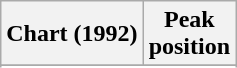<table class="wikitable">
<tr>
<th align="center">Chart (1992)</th>
<th align="center">Peak<br>position</th>
</tr>
<tr>
</tr>
<tr>
</tr>
<tr>
</tr>
<tr>
</tr>
<tr>
</tr>
</table>
